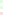<table style="font-size: 85%">
<tr>
<td style="background:#dfd;"></td>
</tr>
<tr>
<td style="background:#dfd;"></td>
</tr>
<tr>
<td style="background:#fdd;"></td>
</tr>
</table>
